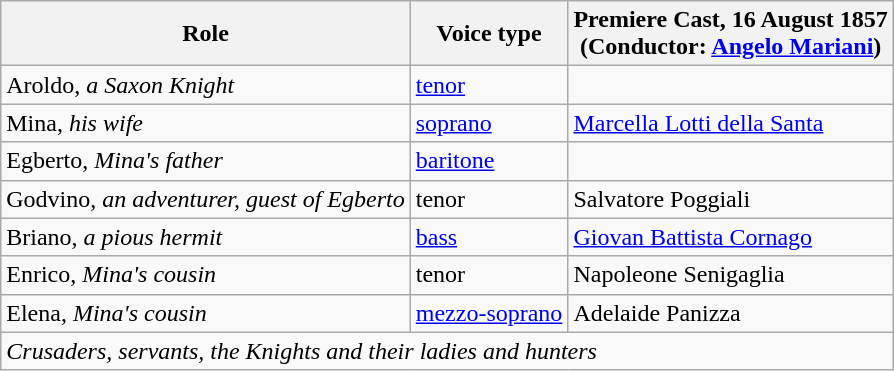<table class="wikitable">
<tr>
<th>Role</th>
<th>Voice type</th>
<th>Premiere Cast, 16 August 1857<br>(Conductor: <a href='#'>Angelo Mariani</a>)</th>
</tr>
<tr>
<td>Aroldo, <em>a Saxon Knight</em></td>
<td><a href='#'>tenor</a></td>
<td></td>
</tr>
<tr>
<td>Mina, <em>his wife</em></td>
<td><a href='#'>soprano</a></td>
<td><a href='#'>Marcella Lotti della Santa</a></td>
</tr>
<tr>
<td>Egberto, <em>Mina's father</em></td>
<td><a href='#'>baritone</a></td>
<td></td>
</tr>
<tr>
<td>Godvino, <em>an adventurer, guest of Egberto</em></td>
<td>tenor</td>
<td>Salvatore Poggiali</td>
</tr>
<tr>
<td>Briano, <em>a pious hermit</em></td>
<td><a href='#'>bass</a></td>
<td><a href='#'>Giovan Battista Cornago</a></td>
</tr>
<tr>
<td>Enrico, <em>Mina's cousin</em></td>
<td>tenor</td>
<td>Napoleone Senigaglia</td>
</tr>
<tr>
<td>Elena, <em>Mina's cousin</em></td>
<td><a href='#'>mezzo-soprano</a></td>
<td>Adelaide Panizza</td>
</tr>
<tr>
<td colspan="3"><em>Crusaders, servants, the Knights and their ladies and hunters</em></td>
</tr>
</table>
